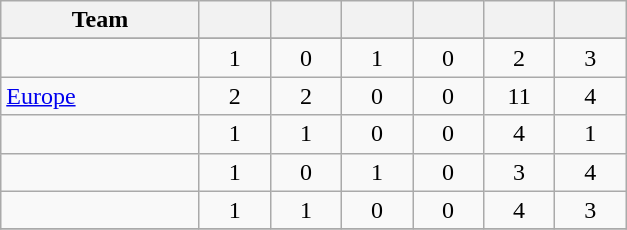<table class="wikitable sortable" style="text-align:center;">
<tr>
<th width=125>Team</th>
<th width=40></th>
<th width=40></th>
<th width=40></th>
<th width=40></th>
<th width=40></th>
<th width=40></th>
</tr>
<tr>
</tr>
<tr>
<td align=left></td>
<td>1</td>
<td>0</td>
<td>1</td>
<td>0</td>
<td>2</td>
<td>3</td>
</tr>
<tr>
<td align=left><a href='#'>Europe</a></td>
<td>2</td>
<td>2</td>
<td>0</td>
<td>0</td>
<td>11</td>
<td>4</td>
</tr>
<tr>
<td align=left></td>
<td>1</td>
<td>1</td>
<td>0</td>
<td>0</td>
<td>4</td>
<td>1</td>
</tr>
<tr>
<td align=left></td>
<td>1</td>
<td>0</td>
<td>1</td>
<td>0</td>
<td>3</td>
<td>4</td>
</tr>
<tr>
<td align=left></td>
<td>1</td>
<td>1</td>
<td>0</td>
<td>0</td>
<td>4</td>
<td>3</td>
</tr>
<tr>
</tr>
</table>
